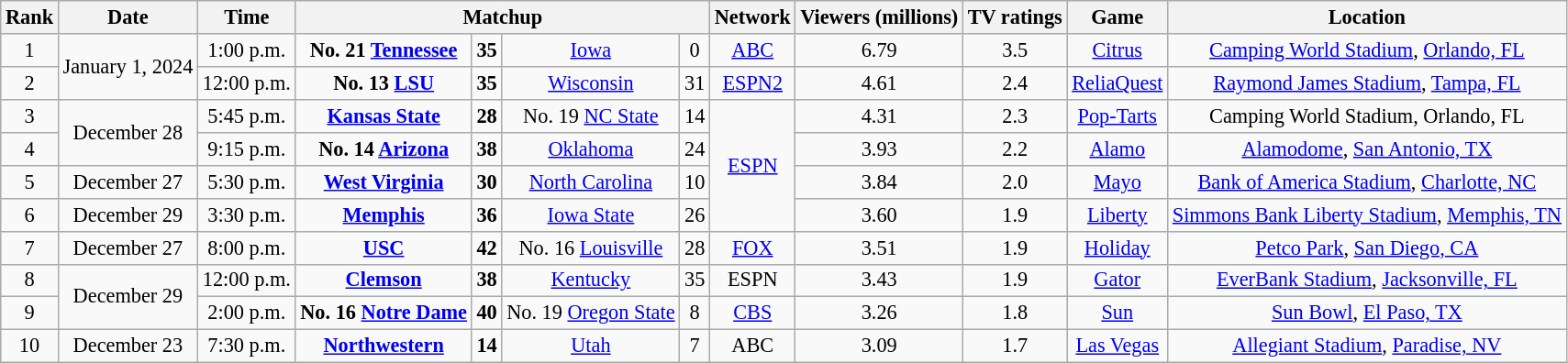<table class="wikitable" style="font-size: 93%; text-align:center;">
<tr>
<th>Rank</th>
<th>Date</th>
<th>Time</th>
<th colspan=4>Matchup</th>
<th>Network</th>
<th>Viewers (millions)</th>
<th>TV ratings</th>
<th>Game</th>
<th>Location</th>
</tr>
<tr>
<td>1</td>
<td rowspan="2">January 1, 2024</td>
<td>1:00 p.m.</td>
<td><strong>No. 21 <a href='#'>Tennessee</a></strong></td>
<td><strong>35</strong></td>
<td><a href='#'>Iowa</a></td>
<td>0</td>
<td><a href='#'>ABC</a></td>
<td>6.79</td>
<td>3.5</td>
<td><a href='#'>Citrus</a></td>
<td><a href='#'>Camping World Stadium</a>, <a href='#'>Orlando, FL</a></td>
</tr>
<tr>
<td>2</td>
<td>12:00 p.m.</td>
<td><strong>No. 13 <a href='#'>LSU</a></strong></td>
<td><strong>35</strong></td>
<td><a href='#'>Wisconsin</a></td>
<td>31</td>
<td><a href='#'>ESPN2</a></td>
<td>4.61</td>
<td>2.4</td>
<td><a href='#'>ReliaQuest</a></td>
<td><a href='#'>Raymond James Stadium</a>, <a href='#'>Tampa, FL</a></td>
</tr>
<tr>
<td>3</td>
<td rowspan="2">December 28</td>
<td>5:45 p.m.</td>
<td><strong><a href='#'>Kansas State</a></strong></td>
<td><strong>28</strong></td>
<td>No. 19 <a href='#'>NC State</a></td>
<td>14</td>
<td rowspan="4"><a href='#'>ESPN</a></td>
<td>4.31</td>
<td>2.3</td>
<td><a href='#'>Pop-Tarts</a></td>
<td>Camping World Stadium, Orlando, FL</td>
</tr>
<tr>
<td>4</td>
<td>9:15 p.m.</td>
<td><strong>No. 14 <a href='#'>Arizona</a></strong></td>
<td><strong>38</strong></td>
<td><a href='#'>Oklahoma</a></td>
<td>24</td>
<td>3.93</td>
<td>2.2</td>
<td><a href='#'>Alamo</a></td>
<td><a href='#'>Alamodome</a>, <a href='#'>San Antonio, TX</a></td>
</tr>
<tr>
<td>5</td>
<td>December 27</td>
<td>5:30 p.m.</td>
<td><a href='#'><strong>West Virginia</strong></a></td>
<td><strong>30</strong></td>
<td><a href='#'>North Carolina</a></td>
<td>10</td>
<td>3.84</td>
<td>2.0</td>
<td><a href='#'>Mayo</a></td>
<td><a href='#'>Bank of America Stadium</a>, <a href='#'>Charlotte, NC</a></td>
</tr>
<tr>
<td>6</td>
<td>December 29</td>
<td>3:30 p.m.</td>
<td><a href='#'><strong>Memphis</strong></a></td>
<td><strong>36</strong></td>
<td><a href='#'>Iowa State</a></td>
<td>26</td>
<td>3.60</td>
<td>1.9</td>
<td><a href='#'>Liberty</a></td>
<td><a href='#'>Simmons Bank Liberty Stadium</a>, <a href='#'>Memphis, TN</a></td>
</tr>
<tr>
<td>7</td>
<td>December 27</td>
<td>8:00 p.m.</td>
<td><a href='#'><strong>USC</strong></a></td>
<td><strong>42</strong></td>
<td>No. 16 <a href='#'>Louisville</a></td>
<td>28</td>
<td><a href='#'>FOX</a></td>
<td>3.51</td>
<td>1.9</td>
<td><a href='#'>Holiday</a></td>
<td><a href='#'>Petco Park</a>, <a href='#'>San Diego, CA</a></td>
</tr>
<tr>
<td>8</td>
<td rowspan="2">December 29</td>
<td>12:00 p.m.</td>
<td><strong><a href='#'>Clemson</a></strong></td>
<td><strong>38</strong></td>
<td><a href='#'>Kentucky</a></td>
<td>35</td>
<td>ESPN</td>
<td>3.43</td>
<td>1.9</td>
<td><a href='#'>Gator</a></td>
<td><a href='#'>EverBank Stadium</a>, <a href='#'>Jacksonville, FL</a></td>
</tr>
<tr>
<td>9</td>
<td>2:00 p.m.</td>
<td><strong>No. 16 <a href='#'>Notre Dame</a></strong></td>
<td><strong>40</strong></td>
<td>No. 19 <a href='#'>Oregon State</a></td>
<td>8</td>
<td><a href='#'>CBS</a></td>
<td>3.26</td>
<td>1.8</td>
<td><a href='#'>Sun</a></td>
<td><a href='#'>Sun Bowl</a>, <a href='#'>El Paso, TX</a></td>
</tr>
<tr>
<td>10</td>
<td>December 23</td>
<td>7:30 p.m.</td>
<td><a href='#'><strong>Northwestern</strong></a></td>
<td><strong>14</strong></td>
<td><a href='#'>Utah</a></td>
<td>7</td>
<td>ABC</td>
<td>3.09</td>
<td>1.7</td>
<td><a href='#'>Las Vegas</a></td>
<td><a href='#'>Allegiant Stadium</a>, <a href='#'>Paradise, NV</a></td>
</tr>
</table>
